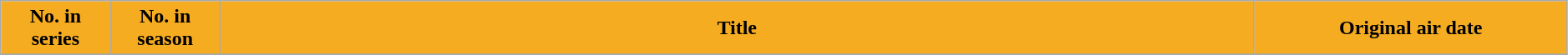<table class="wikitable plainrowheaders" style="width:99%;">
<tr>
<th scope="col" style="background-color: #F6AC21; color: #000000;" width=7%>No. in<br>series</th>
<th scope="col" style="background-color: #F6AC21; color: #000000;" width=7%>No. in<br>season</th>
<th scope="col" style="background-color: #F6AC21; color: #000000;">Title</th>
<th scope="col" style="background-color: #F6AC21; color: #000000;" width=20%>Original air date</th>
</tr>
<tr>
</tr>
</table>
